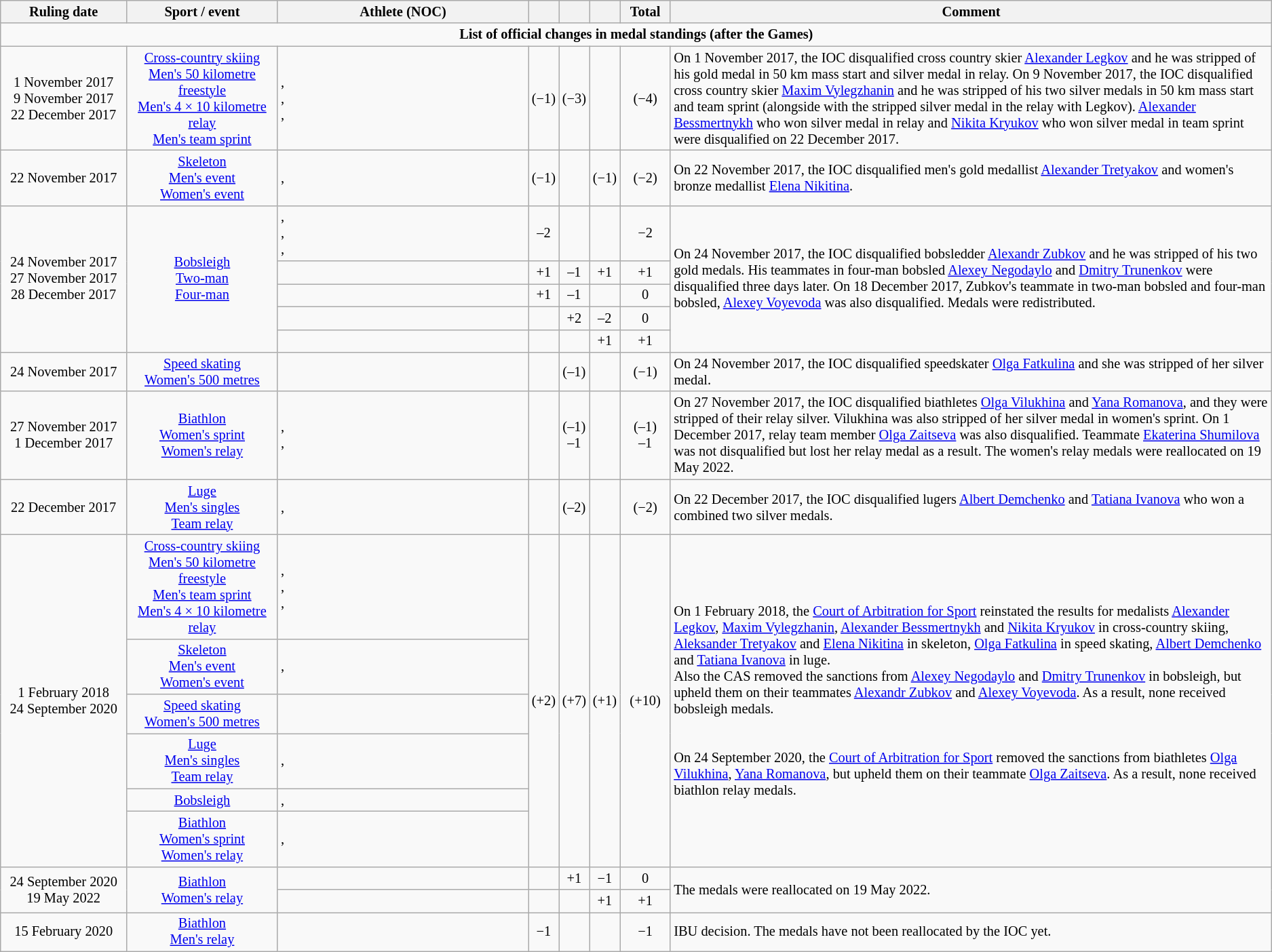<table class="wikitable" style="text-align:center; font-size:85%;">
<tr>
<th style="width:10%">Ruling date</th>
<th style="width:12%">Sport / event</th>
<th style="width:20%">Athlete (NOC)</th>
<th style="width:2%"></th>
<th style="width:2%"></th>
<th style="width:2%"></th>
<th style="width:4%">Total</th>
<th style="width:50%">Comment</th>
</tr>
<tr>
<td colspan=9><strong>List of official changes in medal standings (after the Games)</strong></td>
</tr>
<tr>
<td>1 November 2017<br>9 November 2017<br>22 December 2017</td>
<td><a href='#'>Cross-country skiing</a><br><a href='#'>Men's 50 kilometre freestyle</a><br><a href='#'>Men's 4 × 10 kilometre relay</a><br><a href='#'>Men's team sprint</a></td>
<td width=10 align=left>,<br>,<br>,<br></td>
<td>(−1)</td>
<td>(−3)</td>
<td></td>
<td>(−4)</td>
<td align=left>On 1 November 2017, the IOC disqualified cross country skier <a href='#'>Alexander Legkov</a> and he was stripped of his gold medal in 50 km mass start and silver medal in relay. On 9 November 2017, the IOC disqualified cross country skier <a href='#'>Maxim Vylegzhanin</a> and he was stripped of his two silver medals in 50 km mass start and team sprint (alongside with the stripped silver medal in the relay with Legkov). <a href='#'>Alexander Bessmertnykh</a> who won silver medal in relay and <a href='#'>Nikita Kryukov</a> who won silver medal in team sprint were disqualified on 22 December 2017.</td>
</tr>
<tr>
<td>22 November 2017</td>
<td><a href='#'>Skeleton</a><br><a href='#'>Men's event</a><br><a href='#'>Women's event</a></td>
<td width=10 align=left>,<br></td>
<td>(−1)</td>
<td></td>
<td>(−1)</td>
<td>(−2)</td>
<td align=left>On 22 November 2017, the IOC disqualified men's gold medallist <a href='#'>Alexander Tretyakov</a> and women's bronze medallist <a href='#'>Elena Nikitina</a>.</td>
</tr>
<tr>
<td rowspan=5>24 November 2017<br>27 November 2017<br>28 December 2017</td>
<td rowspan=5><a href='#'>Bobsleigh</a><br><a href='#'>Two-man</a><br><a href='#'>Four-man</a></td>
<td width=10 align=left> ,<br> ,<br>,<br></td>
<td>–2</td>
<td></td>
<td></td>
<td>−2</td>
<td rowspan=5 align=left>On 24 November 2017, the IOC disqualified bobsledder <a href='#'>Alexandr Zubkov</a> and he was stripped of his two gold medals. His teammates in four-man bobsled <a href='#'>Alexey Negodaylo</a> and <a href='#'>Dmitry Trunenkov</a> were disqualified three days later. On 18 December 2017, Zubkov's teammate in two-man bobsled and four-man bobsled, <a href='#'>Alexey Voyevoda</a> was also disqualified. Medals were redistributed.</td>
</tr>
<tr>
<td width=10 align=left></td>
<td>+1</td>
<td>–1</td>
<td>+1</td>
<td>+1</td>
</tr>
<tr>
<td width=10 align=left></td>
<td>+1</td>
<td>–1</td>
<td></td>
<td>0</td>
</tr>
<tr>
<td width=10 align=left></td>
<td></td>
<td>+2</td>
<td>–2</td>
<td>0</td>
</tr>
<tr>
<td width=10 align=left></td>
<td></td>
<td></td>
<td>+1</td>
<td>+1</td>
</tr>
<tr>
<td>24 November 2017</td>
<td><a href='#'>Speed skating</a><br><a href='#'>Women's 500 metres</a></td>
<td width=10 align=left></td>
<td></td>
<td>(–1)</td>
<td></td>
<td>(−1)</td>
<td align=left>On 24 November 2017, the IOC disqualified speedskater <a href='#'>Olga Fatkulina</a> and she was stripped of her silver medal.</td>
</tr>
<tr>
<td>27 November 2017<br>1 December 2017</td>
<td><a href='#'>Biathlon</a><br><a href='#'>Women's sprint</a><br><a href='#'>Women's relay</a></td>
<td width=10 align=left>,<br>,<br> </td>
<td></td>
<td>(–1)<br>–1</td>
<td></td>
<td>(–1)<br>–1</td>
<td align=left>On 27 November 2017, the IOC disqualified biathletes <a href='#'>Olga Vilukhina</a> and <a href='#'>Yana Romanova</a>, and they were stripped of their relay silver. Vilukhina was also stripped of her silver medal in women's sprint. On 1 December 2017, relay team member <a href='#'>Olga Zaitseva</a> was also disqualified. Teammate <a href='#'>Ekaterina Shumilova</a> was not disqualified but lost her relay medal as a result. The women's relay medals were reallocated on 19 May 2022.</td>
</tr>
<tr>
<td>22  December 2017</td>
<td><a href='#'>Luge</a><br><a href='#'>Men's singles</a><br><a href='#'>Team relay</a></td>
<td width=10 align=left>,<br></td>
<td></td>
<td>(–2)</td>
<td></td>
<td>(−2)</td>
<td align=left>On 22 December 2017, the IOC disqualified lugers <a href='#'>Albert Demchenko</a> and <a href='#'>Tatiana Ivanova</a> who won a combined two silver medals.</td>
</tr>
<tr>
<td rowspan=6>1 February 2018<br>24 September 2020</td>
<td><a href='#'>Cross-country skiing</a><br><a href='#'>Men's 50 kilometre freestyle</a><br><a href='#'>Men's team sprint</a><br><a href='#'>Men's 4 × 10 kilometre relay</a></td>
<td width=10 align=left>,<br>,<br>,<br></td>
<td rowspan=6>(+2)</td>
<td rowspan=6>(+7)</td>
<td rowspan=6>(+1)</td>
<td rowspan=6>(+10)</td>
<td rowspan=6 align=left>On 1 February 2018, the <a href='#'>Court of Arbitration for Sport</a> reinstated the results for medalists <a href='#'>Alexander Legkov</a>, <a href='#'>Maxim Vylegzhanin</a>, <a href='#'>Alexander Bessmertnykh</a> and <a href='#'>Nikita Kryukov</a> in cross-country skiing, <a href='#'>Aleksander Tretyakov</a> and <a href='#'>Elena Nikitina</a> in skeleton, <a href='#'>Olga Fatkulina</a> in speed skating, <a href='#'>Albert Demchenko</a> and <a href='#'>Tatiana Ivanova</a> in luge.<br>Also the CAS removed the sanctions from <a href='#'>Alexey Negodaylo</a> and <a href='#'>Dmitry Trunenkov</a> in bobsleigh, but upheld them on their teammates <a href='#'>Alexandr Zubkov</a> and <a href='#'>Alexey Voyevoda</a>. As a result, none received bobsleigh medals.<br><br><br>On 24 September 2020, the <a href='#'>Court of Arbitration for Sport</a> removed the sanctions from biathletes <a href='#'>Olga Vilukhina</a>, <a href='#'>Yana Romanova</a>, but upheld them on their teammate <a href='#'>Olga Zaitseva</a>. As a result, none received biathlon relay medals.</td>
</tr>
<tr>
<td><a href='#'>Skeleton</a><br><a href='#'>Men's event</a><br><a href='#'>Women's event</a></td>
<td width=10 align=left>,<br></td>
</tr>
<tr>
<td><a href='#'>Speed skating</a><br><a href='#'>Women's 500 metres</a></td>
<td width=10 align=left></td>
</tr>
<tr>
<td><a href='#'>Luge</a><br><a href='#'>Men's singles</a><br><a href='#'>Team relay</a></td>
<td width=10 align=left>,<br></td>
</tr>
<tr>
<td><a href='#'>Bobsleigh</a><br></td>
<td width=10 align=left>,<br></td>
</tr>
<tr>
<td><a href='#'>Biathlon</a><br><a href='#'>Women's sprint</a><br><a href='#'>Women's relay</a></td>
<td width=10 align=left>,<br></td>
</tr>
<tr>
<td rowspan=2>24 September 2020<br>19 May 2022</td>
<td rowspan=2><a href='#'>Biathlon</a><br><a href='#'>Women's relay</a></td>
<td align=left></td>
<td></td>
<td>+1</td>
<td>−1</td>
<td>0</td>
<td rowspan=2 align=left>The medals were reallocated on 19 May 2022.</td>
</tr>
<tr>
<td align=left></td>
<td></td>
<td></td>
<td>+1</td>
<td>+1</td>
</tr>
<tr>
<td>15 February 2020</td>
<td><a href='#'>Biathlon</a><br><a href='#'>Men's relay</a></td>
<td align=left></td>
<td>−1</td>
<td></td>
<td></td>
<td>−1</td>
<td align=left>IBU decision. The medals have not been reallocated by the IOC yet.</td>
</tr>
</table>
